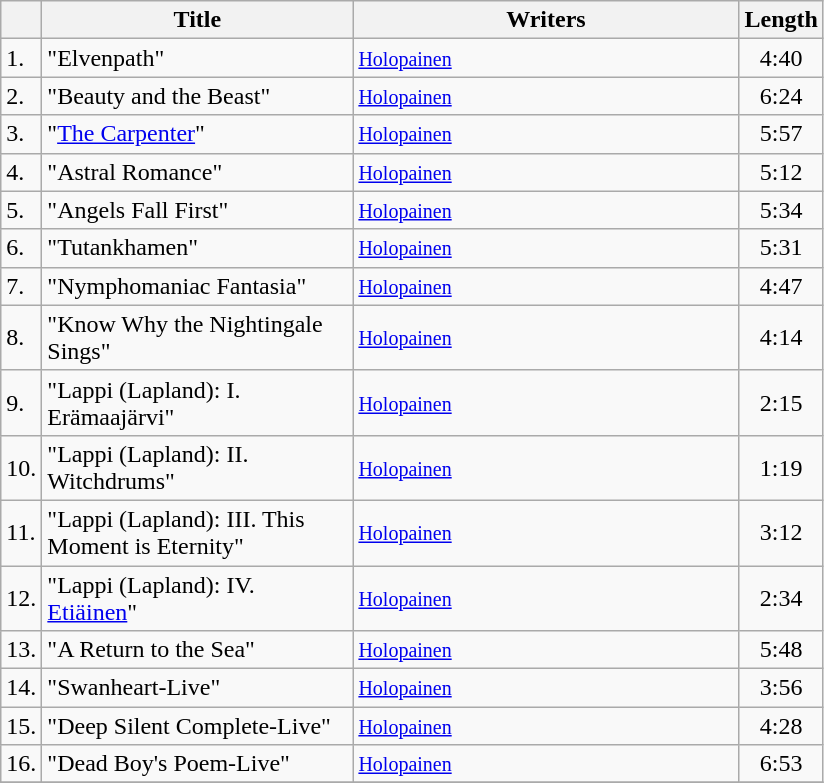<table class="wikitable">
<tr>
<th></th>
<th width="200">Title</th>
<th width="250">Writers</th>
<th>Length</th>
</tr>
<tr>
<td>1.</td>
<td>"Elvenpath"</td>
<td><small><a href='#'>Holopainen</a></small></td>
<td align="center">4:40</td>
</tr>
<tr>
<td>2.</td>
<td>"Beauty and the Beast"</td>
<td><small><a href='#'>Holopainen</a></small></td>
<td align="center">6:24</td>
</tr>
<tr>
<td>3.</td>
<td>"<a href='#'>The Carpenter</a>"</td>
<td><small><a href='#'>Holopainen</a></small></td>
<td align="center">5:57</td>
</tr>
<tr>
<td>4.</td>
<td>"Astral Romance"</td>
<td><small><a href='#'>Holopainen</a></small></td>
<td align="center">5:12</td>
</tr>
<tr>
<td>5.</td>
<td>"Angels Fall First"</td>
<td><small><a href='#'>Holopainen</a></small></td>
<td align="center">5:34</td>
</tr>
<tr>
<td>6.</td>
<td>"Tutankhamen"</td>
<td><small><a href='#'>Holopainen</a></small></td>
<td align="center">5:31</td>
</tr>
<tr>
<td>7.</td>
<td>"Nymphomaniac Fantasia"</td>
<td><small><a href='#'>Holopainen</a></small></td>
<td align="center">4:47</td>
</tr>
<tr>
<td>8.</td>
<td>"Know Why the Nightingale Sings"</td>
<td><small><a href='#'>Holopainen</a></small></td>
<td align="center">4:14</td>
</tr>
<tr>
<td>9.</td>
<td>"Lappi (Lapland): I. Erämaajärvi"</td>
<td><small><a href='#'>Holopainen</a></small></td>
<td align="center">2:15</td>
</tr>
<tr>
<td>10.</td>
<td>"Lappi (Lapland): II. Witchdrums"</td>
<td><small><a href='#'>Holopainen</a></small></td>
<td align="center">1:19</td>
</tr>
<tr>
<td>11.</td>
<td>"Lappi (Lapland): III. This Moment is Eternity"</td>
<td><small><a href='#'>Holopainen</a></small></td>
<td align="center">3:12</td>
</tr>
<tr>
<td>12.</td>
<td>"Lappi (Lapland): IV. <a href='#'>Etiäinen</a>"</td>
<td><small><a href='#'>Holopainen</a></small></td>
<td align="center">2:34</td>
</tr>
<tr>
<td>13.</td>
<td>"A Return to the Sea"</td>
<td><small><a href='#'>Holopainen</a></small></td>
<td align="center">5:48</td>
</tr>
<tr>
<td>14.</td>
<td>"Swanheart-Live"</td>
<td><small><a href='#'>Holopainen</a></small></td>
<td align="center">3:56</td>
</tr>
<tr>
<td>15.</td>
<td>"Deep Silent Complete-Live"</td>
<td><small><a href='#'>Holopainen</a></small></td>
<td align="center">4:28</td>
</tr>
<tr>
<td>16.</td>
<td>"Dead Boy's Poem-Live"</td>
<td><small><a href='#'>Holopainen</a></small></td>
<td align="center">6:53</td>
</tr>
<tr>
</tr>
</table>
